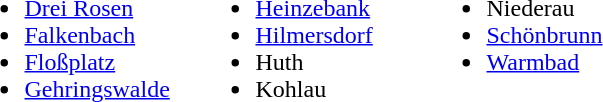<table>
<tr>
<td width="150" valign="top"><br><ul><li><a href='#'>Drei Rosen</a></li><li><a href='#'>Falkenbach</a></li><li><a href='#'>Floßplatz</a></li><li><a href='#'>Gehringswalde</a></li></ul></td>
<td width="150" valign="top"><br><ul><li><a href='#'>Heinzebank</a></li><li><a href='#'>Hilmersdorf</a></li><li>Huth</li><li>Kohlau</li></ul></td>
<td width="150" valign="top"><br><ul><li>Niederau</li><li><a href='#'>Schönbrunn</a></li><li><a href='#'>Warmbad</a></li></ul></td>
</tr>
</table>
